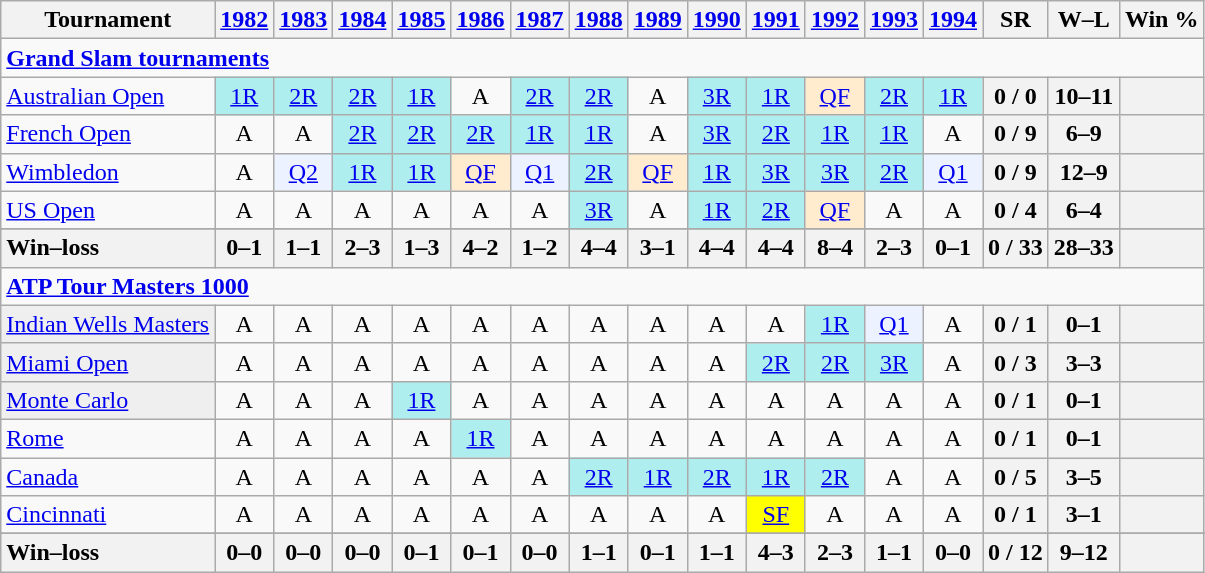<table class=wikitable style=text-align:center>
<tr>
<th>Tournament</th>
<th><a href='#'>1982</a></th>
<th><a href='#'>1983</a></th>
<th><a href='#'>1984</a></th>
<th><a href='#'>1985</a></th>
<th><a href='#'>1986</a></th>
<th><a href='#'>1987</a></th>
<th><a href='#'>1988</a></th>
<th><a href='#'>1989</a></th>
<th><a href='#'>1990</a></th>
<th><a href='#'>1991</a></th>
<th><a href='#'>1992</a></th>
<th><a href='#'>1993</a></th>
<th><a href='#'>1994</a></th>
<th>SR</th>
<th>W–L</th>
<th>Win %</th>
</tr>
<tr>
<td colspan=25 style=text-align:left><a href='#'><strong>Grand Slam tournaments</strong></a></td>
</tr>
<tr>
<td align=left><a href='#'>Australian Open</a></td>
<td style=background:#afeeee><a href='#'>1R</a></td>
<td style=background:#afeeee><a href='#'>2R</a></td>
<td style=background:#afeeee><a href='#'>2R</a></td>
<td style=background:#afeeee><a href='#'>1R</a></td>
<td>A</td>
<td style=background:#afeeee><a href='#'>2R</a></td>
<td style=background:#afeeee><a href='#'>2R</a></td>
<td>A</td>
<td style=background:#afeeee><a href='#'>3R</a></td>
<td style=background:#afeeee><a href='#'>1R</a></td>
<td style=background:#ffebcd><a href='#'>QF</a></td>
<td style=background:#afeeee><a href='#'>2R</a></td>
<td style=background:#afeeee><a href='#'>1R</a></td>
<th>0 / 0</th>
<th>10–11</th>
<th></th>
</tr>
<tr>
<td align=left><a href='#'>French Open</a></td>
<td>A</td>
<td>A</td>
<td style=background:#afeeee><a href='#'>2R</a></td>
<td style=background:#afeeee><a href='#'>2R</a></td>
<td style=background:#afeeee><a href='#'>2R</a></td>
<td style=background:#afeeee><a href='#'>1R</a></td>
<td style=background:#afeeee><a href='#'>1R</a></td>
<td>A</td>
<td style=background:#afeeee><a href='#'>3R</a></td>
<td style=background:#afeeee><a href='#'>2R</a></td>
<td style=background:#afeeee><a href='#'>1R</a></td>
<td style=background:#afeeee><a href='#'>1R</a></td>
<td>A</td>
<th>0 / 9</th>
<th>6–9</th>
<th></th>
</tr>
<tr>
<td align=left><a href='#'>Wimbledon</a></td>
<td>A</td>
<td style=background:#ecf2ff><a href='#'>Q2</a></td>
<td style=background:#afeeee><a href='#'>1R</a></td>
<td style=background:#afeeee><a href='#'>1R</a></td>
<td style=background:#ffebcd><a href='#'>QF</a></td>
<td style=background:#ecf2ff><a href='#'>Q1</a></td>
<td style=background:#afeeee><a href='#'>2R</a></td>
<td style=background:#ffebcd><a href='#'>QF</a></td>
<td style=background:#afeeee><a href='#'>1R</a></td>
<td style=background:#afeeee><a href='#'>3R</a></td>
<td style=background:#afeeee><a href='#'>3R</a></td>
<td style=background:#afeeee><a href='#'>2R</a></td>
<td style=background:#ecf2ff><a href='#'>Q1</a></td>
<th>0 / 9</th>
<th>12–9</th>
<th></th>
</tr>
<tr>
<td align=left><a href='#'>US Open</a></td>
<td>A</td>
<td>A</td>
<td>A</td>
<td>A</td>
<td>A</td>
<td>A</td>
<td style=background:#afeeee><a href='#'>3R</a></td>
<td>A</td>
<td style=background:#afeeee><a href='#'>1R</a></td>
<td style=background:#afeeee><a href='#'>2R</a></td>
<td style=background:#ffebcd><a href='#'>QF</a></td>
<td>A</td>
<td>A</td>
<th>0 / 4</th>
<th>6–4</th>
<th></th>
</tr>
<tr>
</tr>
<tr style=font-weight:bold;background:#efefef>
<th style=text-align:left>Win–loss</th>
<th>0–1</th>
<th>1–1</th>
<th>2–3</th>
<th>1–3</th>
<th>4–2</th>
<th>1–2</th>
<th>4–4</th>
<th>3–1</th>
<th>4–4</th>
<th>4–4</th>
<th>8–4</th>
<th>2–3</th>
<th>0–1</th>
<th>0 / 33</th>
<th>28–33</th>
<th></th>
</tr>
<tr>
<td colspan=25 style=text-align:left><strong><a href='#'>ATP Tour Masters 1000</a></strong></td>
</tr>
<tr>
<td bgcolor=efefef align=left><a href='#'>Indian Wells Masters</a></td>
<td>A</td>
<td>A</td>
<td>A</td>
<td>A</td>
<td>A</td>
<td>A</td>
<td>A</td>
<td>A</td>
<td>A</td>
<td>A</td>
<td bgcolor=afeeee><a href='#'>1R</a></td>
<td bgcolor=ecf2ff><a href='#'>Q1</a></td>
<td>A</td>
<th>0 / 1</th>
<th>0–1</th>
<th></th>
</tr>
<tr>
<td bgcolor=efefef align=left><a href='#'>Miami Open</a></td>
<td>A</td>
<td>A</td>
<td>A</td>
<td>A</td>
<td>A</td>
<td>A</td>
<td>A</td>
<td>A</td>
<td>A</td>
<td bgcolor=afeeee><a href='#'>2R</a></td>
<td bgcolor=afeeee><a href='#'>2R</a></td>
<td bgcolor=afeeee><a href='#'>3R</a></td>
<td>A</td>
<th>0 / 3</th>
<th>3–3</th>
<th></th>
</tr>
<tr>
<td bgcolor=efefef align=left><a href='#'>Monte Carlo</a></td>
<td>A</td>
<td>A</td>
<td>A</td>
<td bgcolor=afeeee><a href='#'>1R</a></td>
<td>A</td>
<td>A</td>
<td>A</td>
<td>A</td>
<td>A</td>
<td>A</td>
<td>A</td>
<td>A</td>
<td>A</td>
<th>0 / 1</th>
<th>0–1</th>
<th></th>
</tr>
<tr>
<td align=left><a href='#'>Rome</a></td>
<td>A</td>
<td>A</td>
<td>A</td>
<td>A</td>
<td bgcolor=afeeee><a href='#'>1R</a></td>
<td>A</td>
<td>A</td>
<td>A</td>
<td>A</td>
<td>A</td>
<td>A</td>
<td>A</td>
<td>A</td>
<th>0 / 1</th>
<th>0–1</th>
<th></th>
</tr>
<tr>
<td align=left><a href='#'>Canada</a></td>
<td>A</td>
<td>A</td>
<td>A</td>
<td>A</td>
<td>A</td>
<td>A</td>
<td bgcolor=afeeee><a href='#'>2R</a></td>
<td bgcolor=afeeee><a href='#'>1R</a></td>
<td bgcolor=afeeee><a href='#'>2R</a></td>
<td bgcolor=afeeee><a href='#'>1R</a></td>
<td bgcolor=afeeee><a href='#'>2R</a></td>
<td>A</td>
<td>A</td>
<th>0 / 5</th>
<th>3–5</th>
<th></th>
</tr>
<tr>
<td align=left><a href='#'>Cincinnati</a></td>
<td>A</td>
<td>A</td>
<td>A</td>
<td>A</td>
<td>A</td>
<td>A</td>
<td>A</td>
<td>A</td>
<td>A</td>
<td bgcolor=yellow><a href='#'>SF</a></td>
<td>A</td>
<td>A</td>
<td>A</td>
<th>0 / 1</th>
<th>3–1</th>
<th></th>
</tr>
<tr>
</tr>
<tr style=font-weight:bold;background:#efefef>
<th style=text-align:left>Win–loss</th>
<th>0–0</th>
<th>0–0</th>
<th>0–0</th>
<th>0–1</th>
<th>0–1</th>
<th>0–0</th>
<th>1–1</th>
<th>0–1</th>
<th>1–1</th>
<th>4–3</th>
<th>2–3</th>
<th>1–1</th>
<th>0–0</th>
<th>0 / 12</th>
<th>9–12</th>
<th></th>
</tr>
</table>
